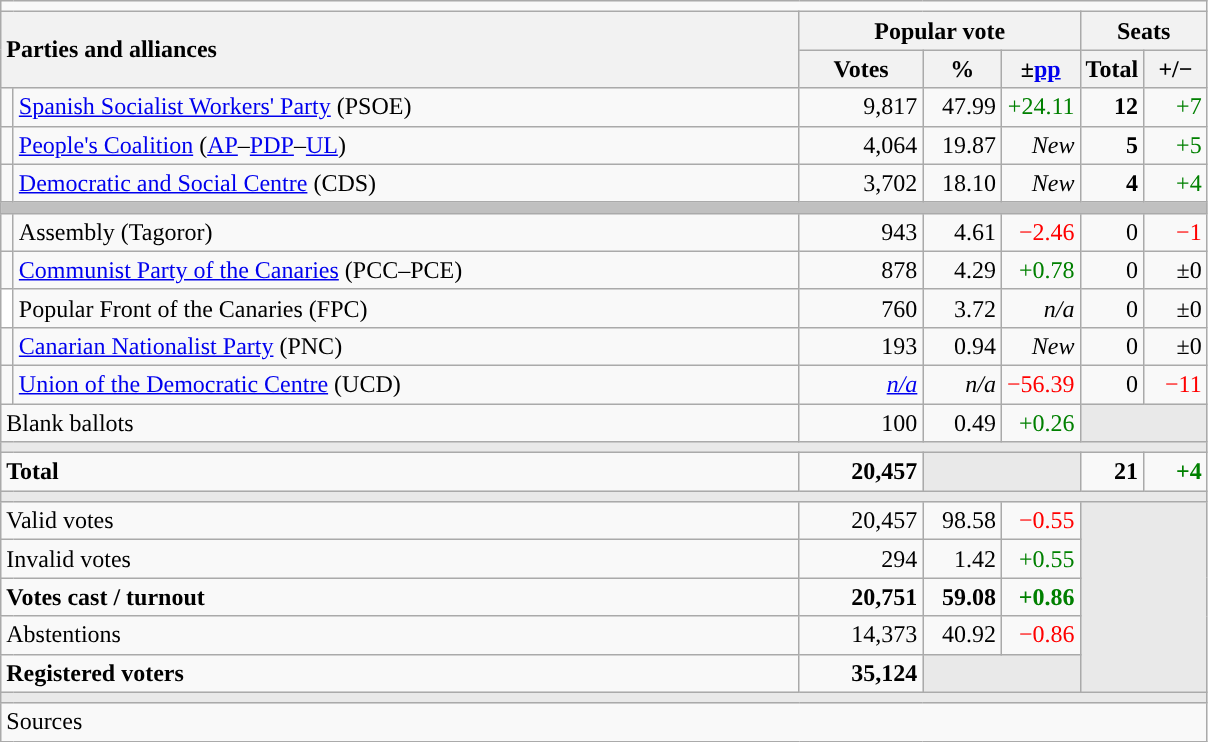<table class="wikitable" style="text-align:right;">
<tr>
<td colspan="7"></td>
</tr>
<tr>
<th style="text-align:left;" rowspan="2" colspan="2" width="525">Parties and alliances</th>
<th colspan="3">Popular vote</th>
<th colspan="2">Seats</th>
</tr>
<tr>
<th width="75">Votes</th>
<th width="45">%</th>
<th width="45">±<a href='#'>pp</a></th>
<th width="35">Total</th>
<th width="35">+/−</th>
</tr>
<tr>
<td width="1" style="color:inherit;background:"></td>
<td align="left"><a href='#'>Spanish Socialist Workers' Party</a> (PSOE)</td>
<td>9,817</td>
<td>47.99</td>
<td style="color:green;">+24.11</td>
<td><strong>12</strong></td>
<td style="color:green;">+7</td>
</tr>
<tr>
<td style="color:inherit;background:"></td>
<td align="left"><a href='#'>People's Coalition</a> (<a href='#'>AP</a>–<a href='#'>PDP</a>–<a href='#'>UL</a>)</td>
<td>4,064</td>
<td>19.87</td>
<td><em>New</em></td>
<td><strong>5</strong></td>
<td style="color:green;">+5</td>
</tr>
<tr>
<td style="color:inherit;background:"></td>
<td align="left"><a href='#'>Democratic and Social Centre</a> (CDS)</td>
<td>3,702</td>
<td>18.10</td>
<td><em>New</em></td>
<td><strong>4</strong></td>
<td style="color:green;">+4</td>
</tr>
<tr>
<td colspan="7" bgcolor="#C0C0C0"></td>
</tr>
<tr>
<td style="color:inherit;background:"></td>
<td align="left">Assembly (Tagoror)</td>
<td>943</td>
<td>4.61</td>
<td style="color:red;">−2.46</td>
<td>0</td>
<td style="color:red;">−1</td>
</tr>
<tr>
<td style="color:inherit;background:"></td>
<td align="left"><a href='#'>Communist Party of the Canaries</a> (PCC–PCE)</td>
<td>878</td>
<td>4.29</td>
<td style="color:green;">+0.78</td>
<td>0</td>
<td>±0</td>
</tr>
<tr>
<td bgcolor="white"></td>
<td align="left">Popular Front of the Canaries (FPC)</td>
<td>760</td>
<td>3.72</td>
<td><em>n/a</em></td>
<td>0</td>
<td>±0</td>
</tr>
<tr>
<td style="color:inherit;background:"></td>
<td align="left"><a href='#'>Canarian Nationalist Party</a> (PNC)</td>
<td>193</td>
<td>0.94</td>
<td><em>New</em></td>
<td>0</td>
<td>±0</td>
</tr>
<tr>
<td style="color:inherit;background:"></td>
<td align="left"><a href='#'>Union of the Democratic Centre</a> (UCD)</td>
<td><em><a href='#'>n/a</a></em></td>
<td><em>n/a</em></td>
<td style="color:red;">−56.39</td>
<td>0</td>
<td style="color:red;">−11</td>
</tr>
<tr>
<td align="left" colspan="2">Blank ballots</td>
<td>100</td>
<td>0.49</td>
<td style="color:green;">+0.26</td>
<td bgcolor="#E9E9E9" colspan="2"></td>
</tr>
<tr>
<td colspan="7" bgcolor="#E9E9E9"></td>
</tr>
<tr style="font-weight:bold;">
<td align="left" colspan="2">Total</td>
<td>20,457</td>
<td bgcolor="#E9E9E9" colspan="2"></td>
<td>21</td>
<td style="color:green;">+4</td>
</tr>
<tr>
<td colspan="7" bgcolor="#E9E9E9"></td>
</tr>
<tr>
<td align="left" colspan="2">Valid votes</td>
<td>20,457</td>
<td>98.58</td>
<td style="color:red;">−0.55</td>
<td bgcolor="#E9E9E9" colspan="2" rowspan="5"></td>
</tr>
<tr>
<td align="left" colspan="2">Invalid votes</td>
<td>294</td>
<td>1.42</td>
<td style="color:green;">+0.55</td>
</tr>
<tr style="font-weight:bold;">
<td align="left" colspan="2">Votes cast / turnout</td>
<td>20,751</td>
<td>59.08</td>
<td style="color:green;">+0.86</td>
</tr>
<tr>
<td align="left" colspan="2">Abstentions</td>
<td>14,373</td>
<td>40.92</td>
<td style="color:red;">−0.86</td>
</tr>
<tr style="font-weight:bold;">
<td align="left" colspan="2">Registered voters</td>
<td>35,124</td>
<td bgcolor="#E9E9E9" colspan="2"></td>
</tr>
<tr>
<td colspan="7" bgcolor="#E9E9E9"></td>
</tr>
<tr>
<td align="left" colspan="7">Sources</td>
</tr>
</table>
